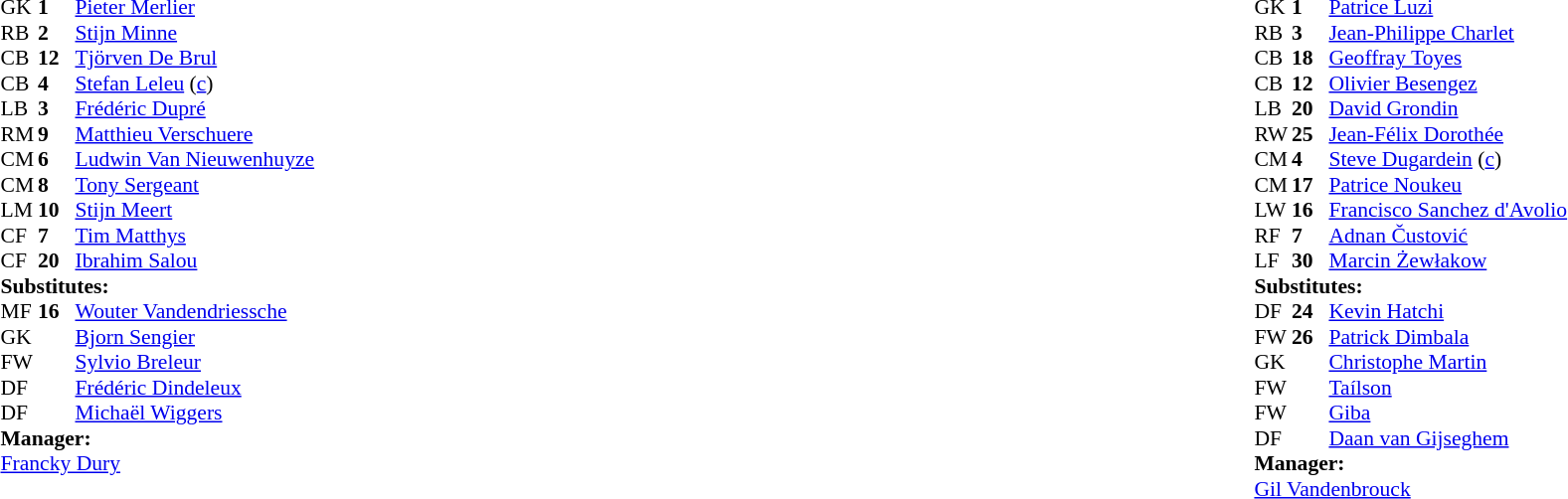<table width="100%">
<tr>
<td valign="top" width="50%"><br><table style="font-size: 90%" cellspacing="0" cellpadding="0">
<tr>
<th width="25"></th>
<th width="25"></th>
</tr>
<tr>
<td>GK</td>
<td><strong>1</strong></td>
<td> <a href='#'>Pieter Merlier</a></td>
</tr>
<tr>
<td>RB</td>
<td><strong>2</strong></td>
<td> <a href='#'>Stijn Minne</a></td>
</tr>
<tr>
<td>CB</td>
<td><strong>12</strong></td>
<td> <a href='#'>Tjörven De Brul</a></td>
<td></td>
</tr>
<tr>
<td>CB</td>
<td><strong>4</strong></td>
<td> <a href='#'>Stefan Leleu</a> (<a href='#'>c</a>)</td>
</tr>
<tr>
<td>LB</td>
<td><strong>3</strong></td>
<td> <a href='#'>Frédéric Dupré</a></td>
</tr>
<tr>
<td>RM</td>
<td><strong>9</strong></td>
<td> <a href='#'>Matthieu Verschuere</a></td>
<td></td>
<td></td>
</tr>
<tr>
<td>CM</td>
<td><strong>6</strong></td>
<td> <a href='#'>Ludwin Van Nieuwenhuyze</a></td>
</tr>
<tr>
<td>CM</td>
<td><strong>8</strong></td>
<td> <a href='#'>Tony Sergeant</a></td>
</tr>
<tr>
<td>LM</td>
<td><strong>10</strong></td>
<td> <a href='#'>Stijn Meert</a></td>
</tr>
<tr>
<td>CF</td>
<td><strong>7</strong></td>
<td> <a href='#'>Tim Matthys</a></td>
</tr>
<tr>
<td>CF</td>
<td><strong>20</strong></td>
<td> <a href='#'>Ibrahim Salou</a></td>
</tr>
<tr>
<td colspan=4><strong>Substitutes:</strong></td>
</tr>
<tr>
<td>MF</td>
<td><strong>16</strong></td>
<td> <a href='#'>Wouter Vandendriessche</a></td>
<td></td>
<td></td>
</tr>
<tr>
<td>GK</td>
<td></td>
<td> <a href='#'>Bjorn Sengier</a></td>
</tr>
<tr>
<td>FW</td>
<td></td>
<td> <a href='#'>Sylvio Breleur</a></td>
</tr>
<tr>
<td>DF</td>
<td></td>
<td> <a href='#'>Frédéric Dindeleux</a></td>
</tr>
<tr>
<td>DF</td>
<td></td>
<td> <a href='#'>Michaël Wiggers</a></td>
</tr>
<tr>
<td colspan=4><strong>Manager:</strong></td>
</tr>
<tr>
<td colspan="4"> <a href='#'>Francky Dury</a></td>
</tr>
</table>
</td>
<td valign="top"></td>
<td valign="top" width="50%"><br><table style="font-size: 90%" cellspacing="0" cellpadding="0" align=center>
<tr>
<th width="25"></th>
<th width="25"></th>
</tr>
<tr>
<td>GK</td>
<td><strong>1</strong></td>
<td> <a href='#'>Patrice Luzi</a></td>
</tr>
<tr>
<td>RB</td>
<td><strong>3</strong></td>
<td> <a href='#'>Jean-Philippe Charlet</a></td>
<td></td>
<td></td>
</tr>
<tr>
<td>CB</td>
<td><strong>18</strong></td>
<td> <a href='#'>Geoffray Toyes</a></td>
</tr>
<tr>
<td>CB</td>
<td><strong>12</strong></td>
<td> <a href='#'>Olivier Besengez</a></td>
<td></td>
<td></td>
</tr>
<tr>
<td>LB</td>
<td><strong>20</strong></td>
<td> <a href='#'>David Grondin</a></td>
</tr>
<tr>
<td>RW</td>
<td><strong>25</strong></td>
<td> <a href='#'>Jean-Félix Dorothée</a></td>
</tr>
<tr>
<td>CM</td>
<td><strong>4</strong></td>
<td> <a href='#'>Steve Dugardein</a> (<a href='#'>c</a>)</td>
</tr>
<tr>
<td>CM</td>
<td><strong>17</strong></td>
<td> <a href='#'>Patrice Noukeu</a></td>
<td></td>
</tr>
<tr>
<td>LW</td>
<td><strong>16</strong></td>
<td> <a href='#'>Francisco Sanchez d'Avolio</a></td>
</tr>
<tr>
<td>RF</td>
<td><strong>7</strong></td>
<td> <a href='#'>Adnan Čustović</a></td>
</tr>
<tr>
<td>LF</td>
<td><strong>30</strong></td>
<td> <a href='#'>Marcin Żewłakow</a></td>
</tr>
<tr>
<td colspan=4><strong>Substitutes:</strong></td>
</tr>
<tr>
<td>DF</td>
<td><strong>24</strong></td>
<td> <a href='#'>Kevin Hatchi</a></td>
<td></td>
<td></td>
</tr>
<tr>
<td>FW</td>
<td><strong>26</strong></td>
<td> <a href='#'>Patrick Dimbala</a></td>
<td></td>
<td></td>
</tr>
<tr>
<td>GK</td>
<td></td>
<td> <a href='#'>Christophe Martin</a></td>
</tr>
<tr>
<td>FW</td>
<td></td>
<td> <a href='#'>Taílson</a></td>
</tr>
<tr>
<td>FW</td>
<td></td>
<td> <a href='#'>Giba</a></td>
</tr>
<tr>
<td>DF</td>
<td></td>
<td> <a href='#'>Daan van Gijseghem</a></td>
</tr>
<tr>
<td colspan=4><strong>Manager:</strong></td>
</tr>
<tr>
<td colspan="4"> <a href='#'>Gil Vandenbrouck</a></td>
</tr>
</table>
</td>
</tr>
</table>
